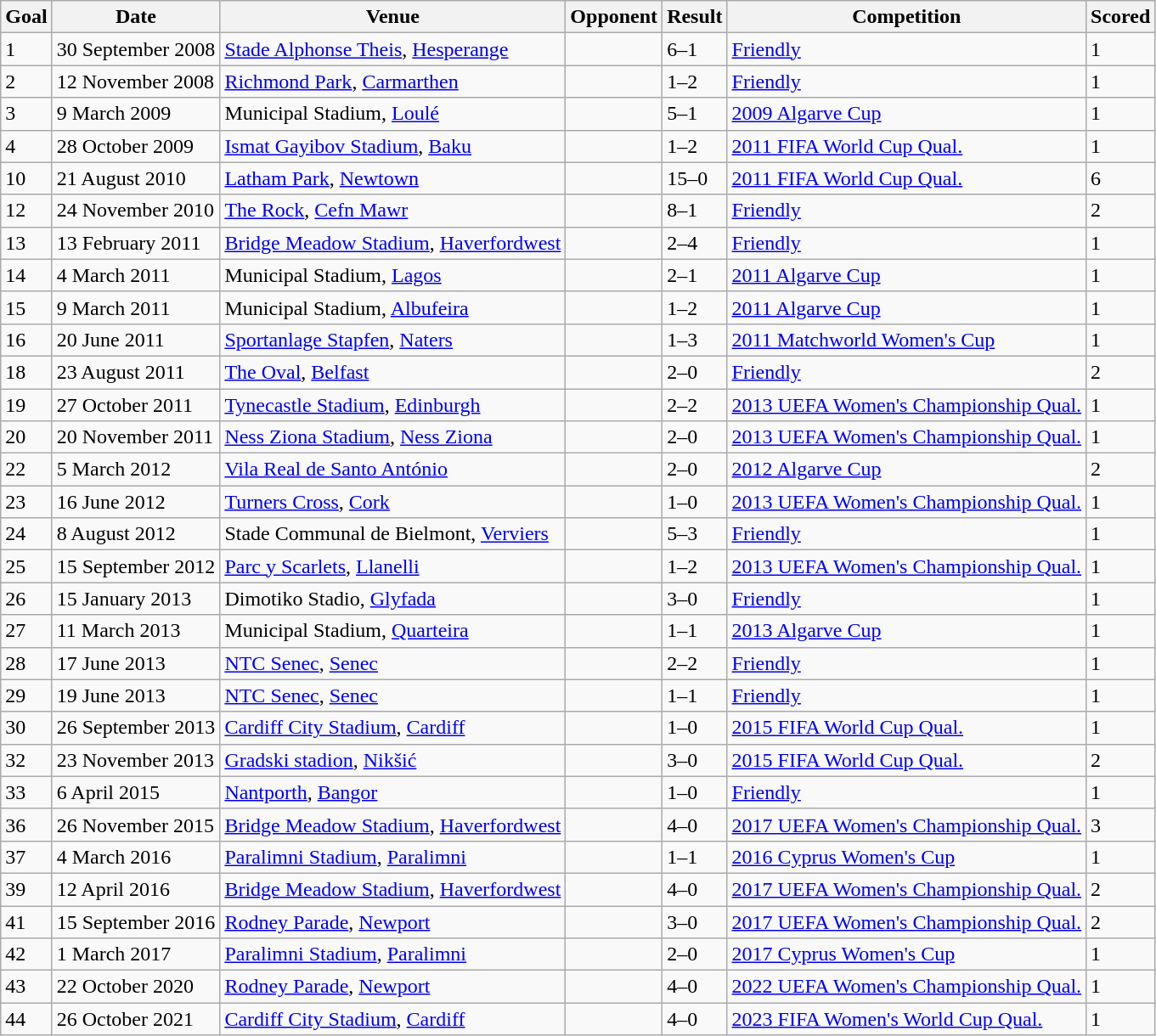<table class="wikitable sortable collapsible collapsed">
<tr>
<th>Goal</th>
<th>Date</th>
<th>Venue</th>
<th>Opponent</th>
<th>Result</th>
<th>Competition</th>
<th>Scored</th>
</tr>
<tr>
<td>1</td>
<td>30 September 2008</td>
<td><a href='#'>Stade Alphonse Theis</a>, <a href='#'>Hesperange</a></td>
<td></td>
<td>6–1</td>
<td><a href='#'>Friendly</a></td>
<td>1</td>
</tr>
<tr>
<td>2</td>
<td>12 November 2008</td>
<td><a href='#'>Richmond Park</a>, <a href='#'>Carmarthen</a></td>
<td></td>
<td>1–2</td>
<td><a href='#'>Friendly</a></td>
<td>1</td>
</tr>
<tr>
<td>3</td>
<td>9 March 2009</td>
<td>Municipal Stadium, <a href='#'>Loulé</a></td>
<td></td>
<td>5–1</td>
<td><a href='#'>2009 Algarve Cup</a></td>
<td>1</td>
</tr>
<tr>
<td>4</td>
<td>28 October 2009</td>
<td><a href='#'>Ismat Gayibov Stadium</a>, <a href='#'>Baku</a></td>
<td></td>
<td>1–2</td>
<td><a href='#'>2011 FIFA World Cup Qual.</a></td>
<td>1</td>
</tr>
<tr>
<td>10</td>
<td>21 August 2010</td>
<td><a href='#'>Latham Park</a>, <a href='#'>Newtown</a></td>
<td></td>
<td>15–0</td>
<td><a href='#'>2011 FIFA World Cup Qual.</a></td>
<td>6</td>
</tr>
<tr>
<td>12</td>
<td>24 November 2010</td>
<td><a href='#'>The Rock</a>, <a href='#'>Cefn Mawr</a></td>
<td></td>
<td>8–1</td>
<td><a href='#'>Friendly</a></td>
<td>2</td>
</tr>
<tr>
<td>13</td>
<td>13 February 2011</td>
<td><a href='#'>Bridge Meadow Stadium</a>, <a href='#'>Haverfordwest</a></td>
<td></td>
<td>2–4</td>
<td><a href='#'>Friendly</a></td>
<td>1</td>
</tr>
<tr>
<td>14</td>
<td>4 March 2011</td>
<td>Municipal Stadium, <a href='#'>Lagos</a></td>
<td></td>
<td>2–1</td>
<td><a href='#'>2011 Algarve Cup</a></td>
<td>1</td>
</tr>
<tr>
<td>15</td>
<td>9 March 2011</td>
<td>Municipal Stadium, <a href='#'>Albufeira</a></td>
<td></td>
<td>1–2</td>
<td><a href='#'>2011 Algarve Cup</a></td>
<td>1</td>
</tr>
<tr>
<td>16</td>
<td>20 June 2011</td>
<td><a href='#'>Sportanlage Stapfen</a>, <a href='#'>Naters</a></td>
<td></td>
<td>1–3</td>
<td><a href='#'>2011 Matchworld Women's Cup</a></td>
<td>1</td>
</tr>
<tr>
<td>18</td>
<td>23 August 2011</td>
<td><a href='#'>The Oval</a>, <a href='#'>Belfast</a></td>
<td></td>
<td>2–0</td>
<td><a href='#'>Friendly</a></td>
<td>2</td>
</tr>
<tr>
<td>19</td>
<td>27 October 2011</td>
<td><a href='#'>Tynecastle Stadium</a>, <a href='#'>Edinburgh</a></td>
<td></td>
<td>2–2</td>
<td><a href='#'>2013 UEFA Women's Championship Qual.</a></td>
<td>1</td>
</tr>
<tr>
<td>20</td>
<td>20 November 2011</td>
<td><a href='#'>Ness Ziona Stadium</a>, <a href='#'>Ness Ziona</a></td>
<td></td>
<td>2–0</td>
<td><a href='#'>2013 UEFA Women's Championship Qual.</a></td>
<td>1</td>
</tr>
<tr>
<td>22</td>
<td>5 March 2012</td>
<td><a href='#'>Vila Real de Santo António</a></td>
<td></td>
<td>2–0</td>
<td><a href='#'>2012 Algarve Cup</a></td>
<td>2</td>
</tr>
<tr>
<td>23</td>
<td>16 June 2012</td>
<td><a href='#'>Turners Cross</a>, <a href='#'>Cork</a></td>
<td></td>
<td>1–0</td>
<td><a href='#'>2013 UEFA Women's Championship Qual.</a></td>
<td>1</td>
</tr>
<tr>
<td>24</td>
<td>8 August 2012</td>
<td>Stade Communal de Bielmont, <a href='#'>Verviers</a></td>
<td></td>
<td>5–3</td>
<td><a href='#'>Friendly</a></td>
<td>1</td>
</tr>
<tr>
<td>25</td>
<td>15 September 2012</td>
<td><a href='#'>Parc y Scarlets</a>, <a href='#'>Llanelli</a></td>
<td></td>
<td>1–2</td>
<td><a href='#'>2013 UEFA Women's Championship Qual.</a></td>
<td>1</td>
</tr>
<tr>
<td>26</td>
<td>15 January 2013</td>
<td>Dimotiko Stadio, <a href='#'>Glyfada</a></td>
<td></td>
<td>3–0</td>
<td><a href='#'>Friendly</a></td>
<td>1</td>
</tr>
<tr>
<td>27</td>
<td>11 March 2013</td>
<td>Municipal Stadium, <a href='#'>Quarteira</a></td>
<td></td>
<td>1–1</td>
<td><a href='#'>2013 Algarve Cup</a></td>
<td>1</td>
</tr>
<tr>
<td>28</td>
<td>17 June 2013</td>
<td><a href='#'>NTC Senec</a>, <a href='#'>Senec</a></td>
<td></td>
<td>2–2</td>
<td><a href='#'>Friendly</a></td>
<td>1</td>
</tr>
<tr>
<td>29</td>
<td>19 June 2013</td>
<td><a href='#'>NTC Senec</a>, <a href='#'>Senec</a></td>
<td></td>
<td>1–1</td>
<td><a href='#'>Friendly</a></td>
<td>1</td>
</tr>
<tr>
<td>30</td>
<td>26 September 2013</td>
<td><a href='#'>Cardiff City Stadium</a>, <a href='#'>Cardiff</a></td>
<td></td>
<td>1–0</td>
<td><a href='#'>2015 FIFA World Cup Qual.</a></td>
<td>1</td>
</tr>
<tr>
<td>32</td>
<td>23 November 2013</td>
<td><a href='#'>Gradski stadion</a>, <a href='#'>Nikšić</a></td>
<td></td>
<td>3–0</td>
<td><a href='#'>2015 FIFA World Cup Qual.</a></td>
<td>2</td>
</tr>
<tr>
<td>33</td>
<td>6 April 2015</td>
<td><a href='#'>Nantporth</a>, <a href='#'>Bangor</a></td>
<td></td>
<td>1–0</td>
<td><a href='#'>Friendly</a></td>
<td>1</td>
</tr>
<tr>
<td>36</td>
<td>26 November 2015</td>
<td><a href='#'>Bridge Meadow Stadium</a>, <a href='#'>Haverfordwest</a></td>
<td></td>
<td>4–0</td>
<td><a href='#'>2017 UEFA Women's Championship Qual.</a></td>
<td>3</td>
</tr>
<tr>
<td>37</td>
<td>4 March 2016</td>
<td><a href='#'>Paralimni Stadium</a>, <a href='#'>Paralimni</a></td>
<td></td>
<td>1–1</td>
<td><a href='#'>2016 Cyprus Women's Cup</a></td>
<td>1</td>
</tr>
<tr>
<td>39</td>
<td>12 April 2016</td>
<td><a href='#'>Bridge Meadow Stadium</a>, <a href='#'>Haverfordwest</a></td>
<td></td>
<td>4–0</td>
<td><a href='#'>2017 UEFA Women's Championship Qual.</a></td>
<td>2</td>
</tr>
<tr>
<td>41</td>
<td>15 September 2016</td>
<td><a href='#'>Rodney Parade</a>, <a href='#'>Newport</a></td>
<td></td>
<td>3–0</td>
<td><a href='#'>2017 UEFA Women's Championship Qual.</a></td>
<td>2</td>
</tr>
<tr>
<td>42</td>
<td>1 March 2017</td>
<td><a href='#'>Paralimni Stadium</a>, <a href='#'>Paralimni</a></td>
<td></td>
<td>2–0</td>
<td><a href='#'>2017 Cyprus Women's Cup</a></td>
<td>1</td>
</tr>
<tr>
<td>43</td>
<td>22 October 2020</td>
<td><a href='#'>Rodney Parade</a>, <a href='#'>Newport</a></td>
<td></td>
<td>4–0</td>
<td><a href='#'>2022 UEFA Women's Championship Qual.</a></td>
<td>1</td>
</tr>
<tr>
<td>44</td>
<td>26 October 2021</td>
<td><a href='#'>Cardiff City Stadium</a>, <a href='#'>Cardiff</a></td>
<td></td>
<td>4–0</td>
<td><a href='#'>2023 FIFA Women's World Cup Qual.</a></td>
<td>1</td>
</tr>
</table>
